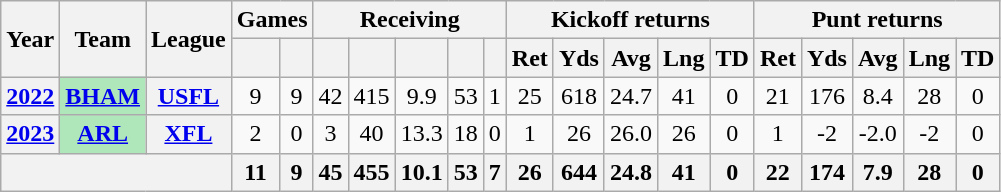<table class="wikitable" style="text-align:center;">
<tr>
<th rowspan="2">Year</th>
<th rowspan="2">Team</th>
<th rowspan="2">League</th>
<th colspan="2">Games</th>
<th colspan="5">Receiving</th>
<th colspan="5">Kickoff returns</th>
<th colspan="5">Punt returns</th>
</tr>
<tr>
<th></th>
<th></th>
<th></th>
<th></th>
<th></th>
<th></th>
<th></th>
<th>Ret</th>
<th>Yds</th>
<th>Avg</th>
<th>Lng</th>
<th>TD</th>
<th>Ret</th>
<th>Yds</th>
<th>Avg</th>
<th>Lng</th>
<th>TD</th>
</tr>
<tr>
<th><a href='#'>2022</a></th>
<th style="background:#afe6ba;"><a href='#'>BHAM</a></th>
<th><a href='#'>USFL</a></th>
<td>9</td>
<td>9</td>
<td>42</td>
<td>415</td>
<td>9.9</td>
<td>53</td>
<td>1</td>
<td>25</td>
<td>618</td>
<td>24.7</td>
<td>41</td>
<td>0</td>
<td>21</td>
<td>176</td>
<td>8.4</td>
<td>28</td>
<td>0</td>
</tr>
<tr>
<th><a href='#'>2023</a></th>
<th style="background:#afe6ba;"><a href='#'>ARL</a></th>
<th><a href='#'>XFL</a></th>
<td>2</td>
<td>0</td>
<td>3</td>
<td>40</td>
<td>13.3</td>
<td>18</td>
<td>0</td>
<td>1</td>
<td>26</td>
<td>26.0</td>
<td>26</td>
<td>0</td>
<td>1</td>
<td>-2</td>
<td>-2.0</td>
<td>-2</td>
<td>0</td>
</tr>
<tr>
<th colspan="3"></th>
<th>11</th>
<th>9</th>
<th>45</th>
<th>455</th>
<th>10.1</th>
<th>53</th>
<th>7</th>
<th>26</th>
<th>644</th>
<th>24.8</th>
<th>41</th>
<th>0</th>
<th>22</th>
<th>174</th>
<th>7.9</th>
<th>28</th>
<th>0</th>
</tr>
</table>
